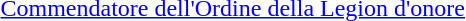<table>
<tr>
<td rowspan=2 style="width:60px; vertical-align:top;"></td>
<td><a href='#'>Commendatore dell'Ordine della Legion d'onore</a></td>
</tr>
<tr>
<td></td>
</tr>
</table>
